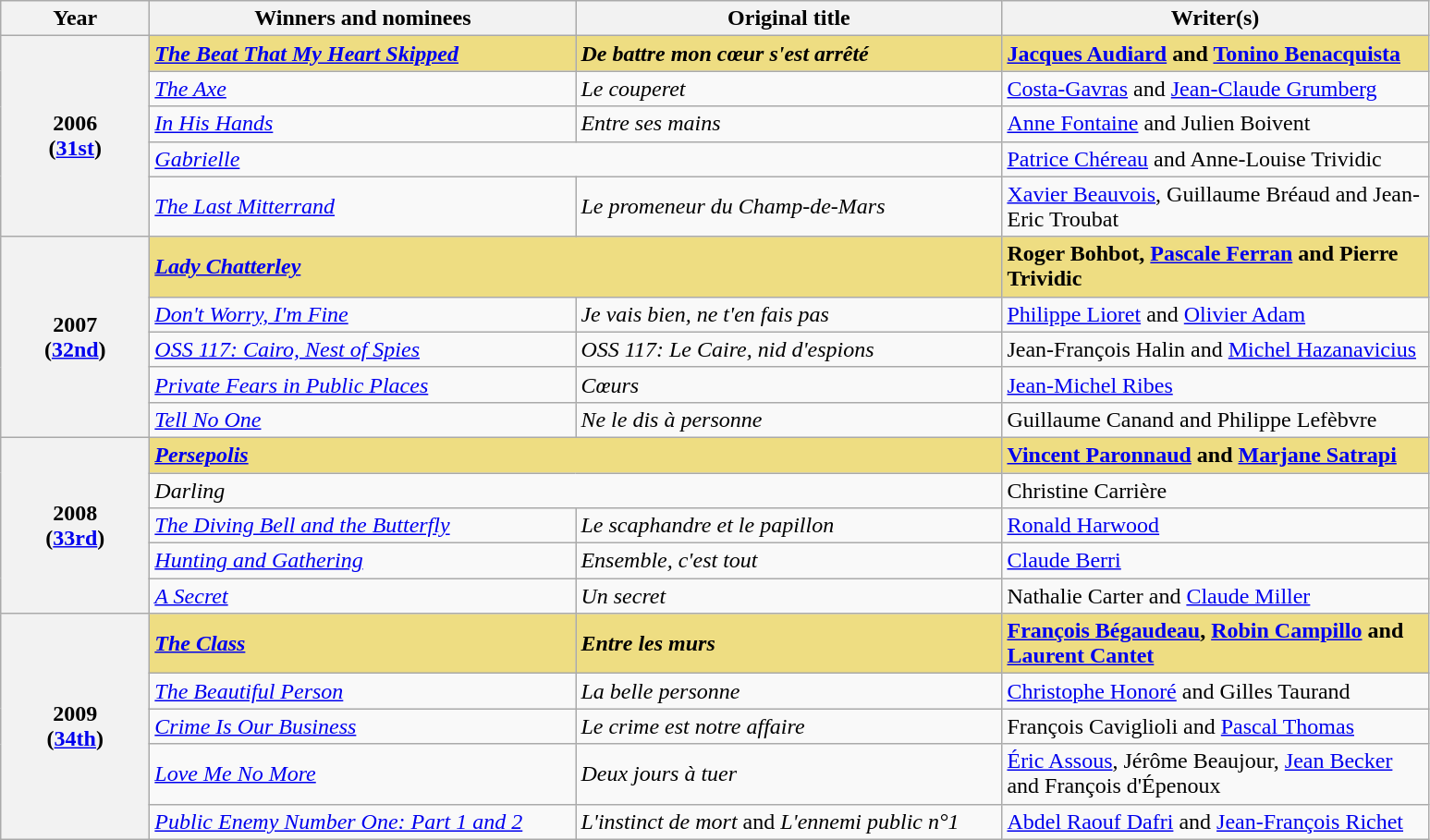<table class="wikitable">
<tr>
<th width="100">Year</th>
<th width="300">Winners and nominees</th>
<th width="300">Original title</th>
<th width="300">Writer(s)</th>
</tr>
<tr>
<th rowspan="5" style="text-align:center;">2006<br>(<a href='#'>31st</a>)</th>
<td style="background:#eedd82;"><strong><em><a href='#'>The Beat That My Heart Skipped</a></em></strong></td>
<td style="background:#eedd82;"><strong><em>De battre mon cœur s'est arrêté</em></strong></td>
<td style="background:#eedd82;"><strong><a href='#'>Jacques Audiard</a> and <a href='#'>Tonino Benacquista</a></strong></td>
</tr>
<tr>
<td><em><a href='#'>The Axe</a></em></td>
<td><em>Le couperet</em></td>
<td><a href='#'>Costa-Gavras</a> and <a href='#'>Jean-Claude Grumberg</a></td>
</tr>
<tr>
<td><em><a href='#'>In His Hands</a></em></td>
<td><em>Entre ses mains</em></td>
<td><a href='#'>Anne Fontaine</a> and Julien Boivent</td>
</tr>
<tr>
<td colspan="2"><em><a href='#'>Gabrielle</a></em></td>
<td><a href='#'>Patrice Chéreau</a> and Anne-Louise Trividic</td>
</tr>
<tr>
<td><em><a href='#'>The Last Mitterrand</a></em></td>
<td><em>Le promeneur du Champ-de-Mars</em></td>
<td><a href='#'>Xavier Beauvois</a>, Guillaume Bréaud and Jean-Eric Troubat</td>
</tr>
<tr>
<th rowspan="5" style="text-align:center;">2007<br>(<a href='#'>32nd</a>)</th>
<td colspan="2" style="background:#eedd82;"><em><a href='#'><strong>Lady Chatterley</strong></a></em></td>
<td style="background:#eedd82;"><strong>Roger Bohbot, <a href='#'>Pascale Ferran</a> and Pierre Trividic</strong></td>
</tr>
<tr>
<td><em><a href='#'>Don't Worry, I'm Fine</a></em></td>
<td><em>Je vais bien, ne t'en fais pas</em></td>
<td><a href='#'>Philippe Lioret</a> and <a href='#'>Olivier Adam</a></td>
</tr>
<tr>
<td><em><a href='#'>OSS 117: Cairo, Nest of Spies</a></em></td>
<td><em>OSS 117: Le Caire, nid d'espions</em></td>
<td>Jean-François Halin and <a href='#'>Michel Hazanavicius</a></td>
</tr>
<tr>
<td><em><a href='#'>Private Fears in Public Places</a></em></td>
<td><em>Cœurs</em></td>
<td><a href='#'>Jean-Michel Ribes</a></td>
</tr>
<tr>
<td><em><a href='#'>Tell No One</a></em></td>
<td><em>Ne le dis à personne</em></td>
<td>Guillaume Canand and Philippe Lefèbvre</td>
</tr>
<tr>
<th rowspan="5" style="text-align:center;">2008<br>(<a href='#'>33rd</a>)</th>
<td colspan="2" style="background:#eedd82;"><em><a href='#'><strong>Persepolis</strong></a></em></td>
<td style="background:#eedd82;"><strong><a href='#'>Vincent Paronnaud</a> and <a href='#'>Marjane Satrapi</a></strong></td>
</tr>
<tr>
<td colspan="2"><em>Darling</em></td>
<td>Christine Carrière</td>
</tr>
<tr>
<td><em><a href='#'>The Diving Bell and the Butterfly</a></em></td>
<td><em>Le scaphandre et le papillon</em></td>
<td><a href='#'>Ronald Harwood</a></td>
</tr>
<tr>
<td><em><a href='#'>Hunting and Gathering</a></em></td>
<td><em>Ensemble, c'est tout</em></td>
<td><a href='#'>Claude Berri</a></td>
</tr>
<tr>
<td><em><a href='#'>A Secret</a></em></td>
<td><em>Un secret</em></td>
<td>Nathalie Carter and <a href='#'>Claude Miller</a></td>
</tr>
<tr>
<th rowspan="5" style="text-align:center;">2009<br>(<a href='#'>34th</a>)</th>
<td style="background:#eedd82;"><em><a href='#'><strong>The Class</strong></a></em></td>
<td style="background:#eedd82;"><strong><em>Entre les murs</em></strong></td>
<td style="background:#eedd82;"><strong><a href='#'>François Bégaudeau</a>, <a href='#'>Robin Campillo</a> and <a href='#'>Laurent Cantet</a></strong></td>
</tr>
<tr>
<td><em><a href='#'>The Beautiful Person</a></em></td>
<td><em>La belle personne</em></td>
<td><a href='#'>Christophe Honoré</a> and Gilles Taurand</td>
</tr>
<tr>
<td><em><a href='#'>Crime Is Our Business</a></em></td>
<td><em>Le crime est notre affaire</em></td>
<td>François Caviglioli and <a href='#'>Pascal Thomas</a></td>
</tr>
<tr>
<td><em><a href='#'>Love Me No More</a></em></td>
<td><em>Deux jours à tuer</em></td>
<td><a href='#'>Éric Assous</a>, Jérôme Beaujour, <a href='#'>Jean Becker</a> and François d'Épenoux</td>
</tr>
<tr>
<td><em><a href='#'>Public Enemy Number One: Part 1 and 2</a></em></td>
<td><em>L'instinct de mort</em> and <em>L'ennemi public n°1</em></td>
<td><a href='#'>Abdel Raouf Dafri</a> and <a href='#'>Jean-François Richet</a></td>
</tr>
</table>
